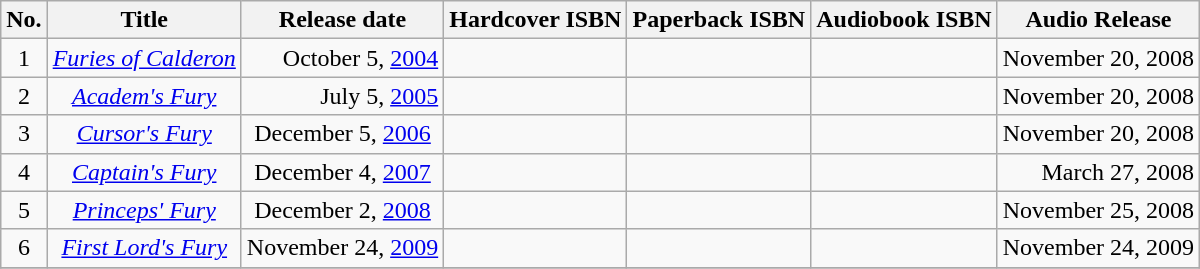<table class="wikitable" style="text-align:center;">
<tr>
<th>No.</th>
<th>Title</th>
<th>Release date</th>
<th>Hardcover ISBN</th>
<th>Paperback ISBN</th>
<th>Audiobook ISBN</th>
<th>Audio Release</th>
</tr>
<tr>
<td>1</td>
<td><em><a href='#'>Furies of Calderon</a></em></td>
<td style="text-align:right;">October 5, <a href='#'>2004</a></td>
<td></td>
<td></td>
<td></td>
<td>November 20, 2008</td>
</tr>
<tr>
<td>2</td>
<td><em><a href='#'>Academ's Fury</a></em></td>
<td style="text-align:right;">July 5, <a href='#'>2005</a></td>
<td></td>
<td></td>
<td></td>
<td>November 20, 2008</td>
</tr>
<tr>
<td>3</td>
<td><em><a href='#'>Cursor's Fury</a></em></td>
<td>December 5, <a href='#'>2006</a></td>
<td></td>
<td></td>
<td></td>
<td>November 20, 2008</td>
</tr>
<tr>
<td>4</td>
<td><em><a href='#'>Captain's Fury</a></em></td>
<td>December 4, <a href='#'>2007</a></td>
<td></td>
<td></td>
<td></td>
<td style="text-align:right;">March 27, 2008</td>
</tr>
<tr>
<td>5</td>
<td><em><a href='#'>Princeps' Fury</a></em></td>
<td>December 2, <a href='#'>2008</a></td>
<td></td>
<td></td>
<td></td>
<td>November 25, 2008</td>
</tr>
<tr>
<td>6</td>
<td><em><a href='#'>First Lord's Fury</a></em></td>
<td>November 24, <a href='#'>2009</a></td>
<td></td>
<td></td>
<td></td>
<td>November 24, 2009</td>
</tr>
<tr>
</tr>
</table>
